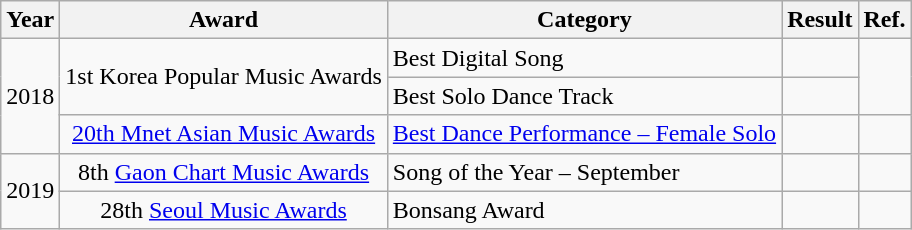<table class="wikitable">
<tr>
<th>Year</th>
<th>Award</th>
<th>Category</th>
<th>Result</th>
<th>Ref.</th>
</tr>
<tr>
<td rowspan=3>2018</td>
<td rowspan=2 style="text-align:center;">1st Korea Popular Music Awards</td>
<td>Best Digital Song</td>
<td></td>
<td rowspan=2></td>
</tr>
<tr>
<td>Best Solo Dance Track</td>
<td></td>
</tr>
<tr>
<td style="text-align:center;"><a href='#'>20th Mnet Asian Music Awards</a></td>
<td><a href='#'>Best Dance Performance – Female Solo</a></td>
<td></td>
<td></td>
</tr>
<tr>
<td rowspan=2>2019</td>
<td style="text-align:center;">8th <a href='#'>Gaon Chart Music Awards</a></td>
<td>Song of the Year – September</td>
<td></td>
<td></td>
</tr>
<tr>
<td style="text-align:center;">28th <a href='#'>Seoul Music Awards</a></td>
<td>Bonsang Award</td>
<td></td>
<td></td>
</tr>
</table>
